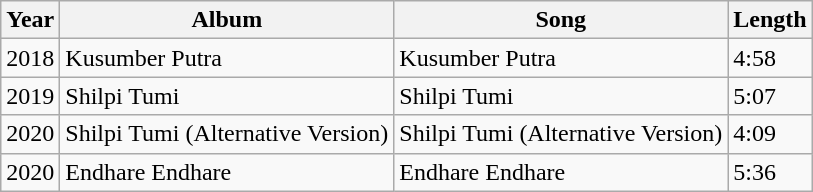<table class="wikitable sortable">
<tr>
<th><strong>Year</strong></th>
<th>Album</th>
<th>Song</th>
<th>Length</th>
</tr>
<tr>
<td>2018</td>
<td>Kusumber Putra</td>
<td>Kusumber Putra</td>
<td>4:58</td>
</tr>
<tr>
<td>2019</td>
<td>Shilpi Tumi</td>
<td>Shilpi Tumi</td>
<td>5:07</td>
</tr>
<tr>
<td>2020</td>
<td>Shilpi Tumi (Alternative Version)</td>
<td>Shilpi Tumi (Alternative Version)</td>
<td>4:09</td>
</tr>
<tr>
<td>2020</td>
<td>Endhare Endhare </td>
<td>Endhare Endhare</td>
<td>5:36</td>
</tr>
</table>
